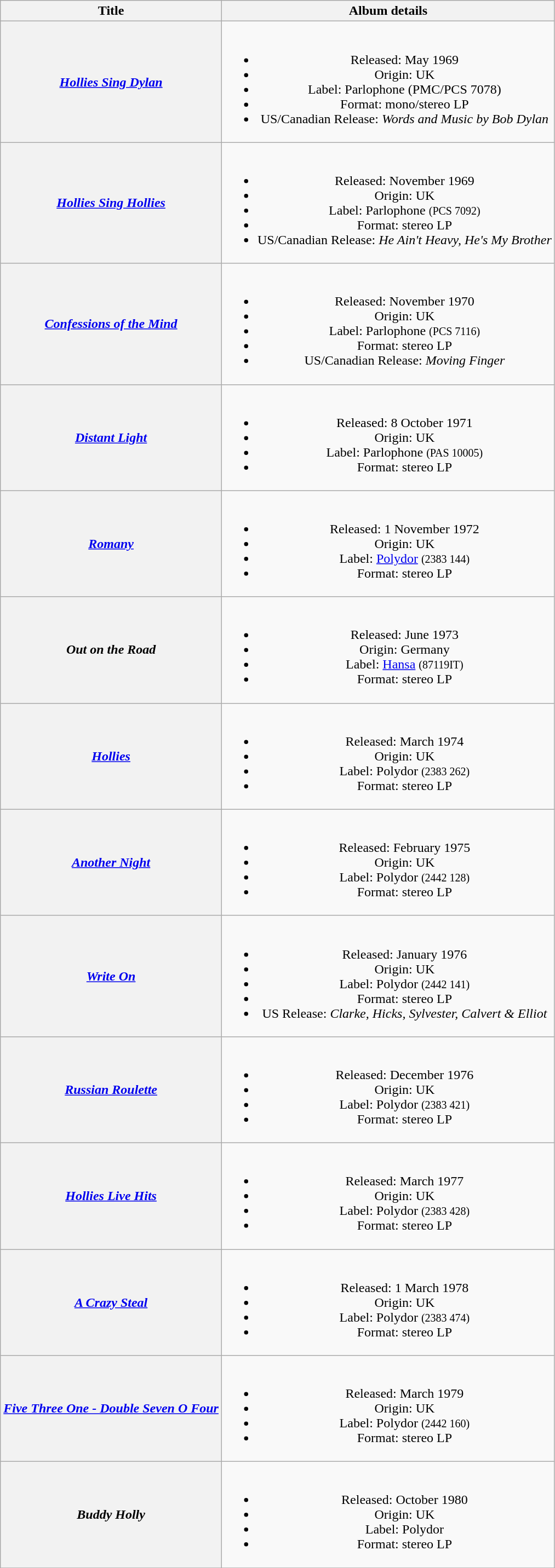<table class="wikitable plainrowheaders" style="text-align:center;" border="1">
<tr>
<th scope="col" rowspan="1">Title</th>
<th scope="col" rowspan="1">Album details</th>
</tr>
<tr>
<th scope="row"><em><a href='#'>Hollies Sing Dylan</a></em></th>
<td><br><ul><li>Released: May 1969</li><li>Origin: UK</li><li>Label: Parlophone (PMC/PCS 7078)</li><li>Format: mono/stereo LP</li><li>US/Canadian Release: <em>Words and Music by Bob Dylan</em></li></ul></td>
</tr>
<tr>
<th scope="row"><em><a href='#'>Hollies Sing Hollies</a></em></th>
<td><br><ul><li>Released: November 1969</li><li>Origin: UK</li><li>Label: Parlophone <small>(PCS 7092)</small></li><li>Format: stereo LP</li><li>US/Canadian Release: <em>He Ain't Heavy, He's My Brother</em></li></ul></td>
</tr>
<tr>
<th scope="row"><em><a href='#'>Confessions of the Mind</a></em></th>
<td><br><ul><li>Released: November 1970</li><li>Origin: UK</li><li>Label: Parlophone <small>(PCS 7116)</small></li><li>Format: stereo LP</li><li>US/Canadian Release: <em>Moving Finger</em></li></ul></td>
</tr>
<tr>
<th scope="row"><em><a href='#'>Distant Light</a></em></th>
<td><br><ul><li>Released: 8 October 1971</li><li>Origin: UK</li><li>Label: Parlophone <small>(PAS 10005)</small></li><li>Format: stereo LP</li></ul></td>
</tr>
<tr>
<th scope="row"><em><a href='#'>Romany</a></em></th>
<td><br><ul><li>Released: 1 November 1972</li><li>Origin: UK</li><li>Label: <a href='#'>Polydor</a> <small>(2383 144)</small></li><li>Format: stereo LP</li></ul></td>
</tr>
<tr>
<th scope="row"><em>Out on the Road</em></th>
<td><br><ul><li>Released: June 1973</li><li>Origin: Germany</li><li>Label: <a href='#'>Hansa</a> <small>(87119IT)</small></li><li>Format: stereo LP</li></ul></td>
</tr>
<tr>
<th scope="row"><em><a href='#'>Hollies</a></em></th>
<td><br><ul><li>Released: March 1974</li><li>Origin: UK</li><li>Label: Polydor <small>(2383 262)</small></li><li>Format: stereo LP</li></ul></td>
</tr>
<tr>
<th scope="row"><em><a href='#'>Another Night</a></em></th>
<td><br><ul><li>Released: February 1975</li><li>Origin: UK</li><li>Label: Polydor <small>(2442 128)</small></li><li>Format: stereo LP</li></ul></td>
</tr>
<tr>
<th scope="row"><em><a href='#'>Write On</a></em></th>
<td><br><ul><li>Released: January 1976</li><li>Origin: UK</li><li>Label: Polydor <small>(2442 141)</small></li><li>Format: stereo LP</li><li>US Release: <em>Clarke, Hicks, Sylvester, Calvert & Elliot</em></li></ul></td>
</tr>
<tr>
<th scope="row"><em><a href='#'>Russian Roulette</a></em></th>
<td><br><ul><li>Released: December 1976</li><li>Origin: UK</li><li>Label: Polydor <small>(2383 421)</small></li><li>Format: stereo LP</li></ul></td>
</tr>
<tr>
<th scope="row"><em><a href='#'>Hollies Live Hits</a></em></th>
<td><br><ul><li>Released: March 1977</li><li>Origin: UK</li><li>Label: Polydor <small>(2383 428)</small></li><li>Format: stereo LP</li></ul></td>
</tr>
<tr>
<th scope="row"><em><a href='#'>A Crazy Steal</a></em></th>
<td><br><ul><li>Released: 1 March 1978</li><li>Origin: UK</li><li>Label: Polydor <small>(2383 474)</small></li><li>Format: stereo LP</li></ul></td>
</tr>
<tr>
<th scope="row"><em><a href='#'>Five Three One - Double Seven O Four</a></em></th>
<td><br><ul><li>Released: March 1979</li><li>Origin: UK</li><li>Label: Polydor <small>(2442 160)</small></li><li>Format: stereo LP</li></ul></td>
</tr>
<tr>
<th scope="row"><em>Buddy Holly</em></th>
<td><br><ul><li>Released: October 1980</li><li>Origin: UK</li><li>Label: Polydor</li><li>Format: stereo LP</li></ul></td>
</tr>
<tr>
</tr>
</table>
